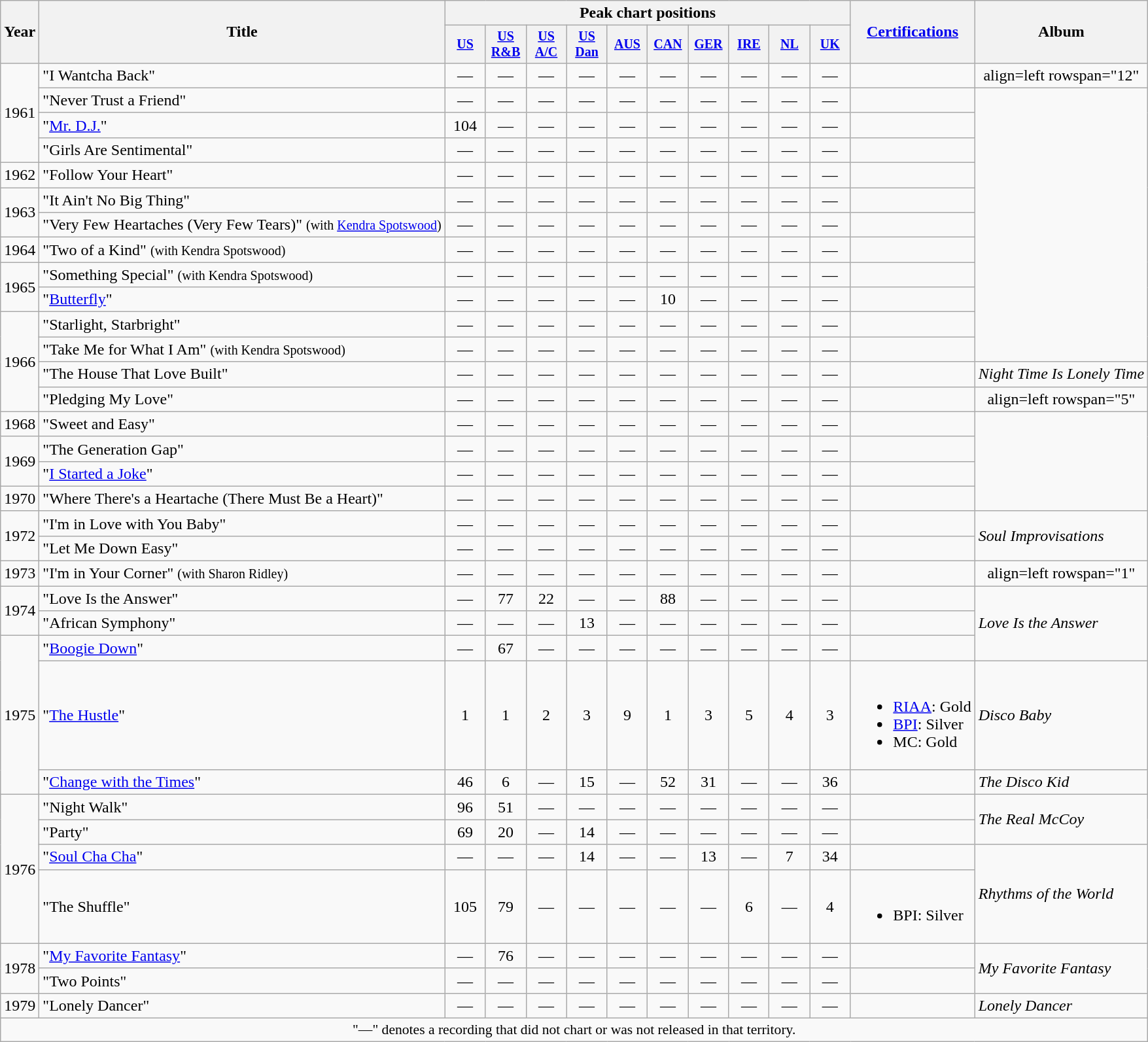<table class="wikitable" style="text-align:center;">
<tr>
<th rowspan="2">Year</th>
<th rowspan="2">Title</th>
<th colspan="10">Peak chart positions</th>
<th rowspan="2"><a href='#'>Certifications</a></th>
<th rowspan="2">Album</th>
</tr>
<tr style="font-size:smaller;">
<th width="35"><a href='#'>US</a><br></th>
<th width="35"><a href='#'>US R&B</a><br></th>
<th width="35"><a href='#'>US A/C</a><br></th>
<th width="35"><a href='#'>US Dan</a><br></th>
<th width="35"><a href='#'>AUS</a><br></th>
<th width="35"><a href='#'>CAN</a><br></th>
<th width="35"><a href='#'>GER</a><br></th>
<th width="35"><a href='#'>IRE</a><br></th>
<th width="35"><a href='#'>NL</a><br></th>
<th width="35"><a href='#'>UK</a><br></th>
</tr>
<tr>
<td rowspan="4">1961</td>
<td align="left">"I Wantcha Back"</td>
<td>—</td>
<td>—</td>
<td>—</td>
<td>—</td>
<td>—</td>
<td>—</td>
<td>—</td>
<td>—</td>
<td>—</td>
<td>—</td>
<td align=left></td>
<td>align=left rowspan="12" </td>
</tr>
<tr>
<td align="left">"Never Trust a Friend"</td>
<td>—</td>
<td>—</td>
<td>—</td>
<td>—</td>
<td>—</td>
<td>—</td>
<td>—</td>
<td>—</td>
<td>—</td>
<td>—</td>
<td align=left></td>
</tr>
<tr>
<td align="left">"<a href='#'>Mr. D.J.</a>"</td>
<td>104</td>
<td>—</td>
<td>—</td>
<td>—</td>
<td>—</td>
<td>—</td>
<td>—</td>
<td>—</td>
<td>—</td>
<td>—</td>
<td align=left></td>
</tr>
<tr>
<td align="left">"Girls Are Sentimental"</td>
<td>—</td>
<td>—</td>
<td>—</td>
<td>—</td>
<td>—</td>
<td>—</td>
<td>—</td>
<td>—</td>
<td>—</td>
<td>—</td>
<td align=left></td>
</tr>
<tr>
<td rowspan="1">1962</td>
<td align="left">"Follow Your Heart"</td>
<td>—</td>
<td>—</td>
<td>—</td>
<td>—</td>
<td>—</td>
<td>—</td>
<td>—</td>
<td>—</td>
<td>—</td>
<td>—</td>
<td align=left></td>
</tr>
<tr>
<td rowspan="2">1963</td>
<td align="left">"It Ain't No Big Thing"</td>
<td>—</td>
<td>—</td>
<td>—</td>
<td>—</td>
<td>—</td>
<td>—</td>
<td>—</td>
<td>—</td>
<td>—</td>
<td>—</td>
<td align=left></td>
</tr>
<tr>
<td align="left">"Very Few Heartaches (Very Few Tears)" <small>(with <a href='#'>Kendra Spotswood</a>)</small> </td>
<td>—</td>
<td>—</td>
<td>—</td>
<td>—</td>
<td>—</td>
<td>—</td>
<td>—</td>
<td>—</td>
<td>—</td>
<td>—</td>
<td align=left></td>
</tr>
<tr>
<td rowspan="1">1964</td>
<td align="left">"Two of a Kind" <small>(with Kendra Spotswood)</small> </td>
<td>—</td>
<td>—</td>
<td>—</td>
<td>—</td>
<td>—</td>
<td>—</td>
<td>—</td>
<td>—</td>
<td>—</td>
<td>—</td>
<td align=left></td>
</tr>
<tr>
<td rowspan="2">1965</td>
<td align="left">"Something Special" <small>(with Kendra Spotswood)</small> </td>
<td>—</td>
<td>—</td>
<td>—</td>
<td>—</td>
<td>—</td>
<td>—</td>
<td>—</td>
<td>—</td>
<td>—</td>
<td>—</td>
<td align=left></td>
</tr>
<tr>
<td align="left">"<a href='#'>Butterfly</a>"</td>
<td>—</td>
<td>—</td>
<td>—</td>
<td>—</td>
<td>—</td>
<td>10</td>
<td>—</td>
<td>—</td>
<td>—</td>
<td>—</td>
<td align=left></td>
</tr>
<tr>
<td rowspan="4">1966</td>
<td align="left">"Starlight, Starbright"</td>
<td>—</td>
<td>—</td>
<td>—</td>
<td>—</td>
<td>—</td>
<td>—</td>
<td>—</td>
<td>—</td>
<td>—</td>
<td>—</td>
<td align=left></td>
</tr>
<tr>
<td align="left">"Take Me for What I Am" <small>(with Kendra Spotswood)</small> </td>
<td>—</td>
<td>—</td>
<td>—</td>
<td>—</td>
<td>—</td>
<td>—</td>
<td>—</td>
<td>—</td>
<td>—</td>
<td>—</td>
<td align=left></td>
</tr>
<tr>
<td align="left">"The House That Love Built"</td>
<td>—</td>
<td>—</td>
<td>—</td>
<td>—</td>
<td>—</td>
<td>—</td>
<td>—</td>
<td>—</td>
<td>—</td>
<td>—</td>
<td align=left></td>
<td align=left rowspan="1"><em>Night Time Is Lonely Time</em></td>
</tr>
<tr>
<td align="left">"Pledging My Love"</td>
<td>—</td>
<td>—</td>
<td>—</td>
<td>—</td>
<td>—</td>
<td>—</td>
<td>—</td>
<td>—</td>
<td>—</td>
<td>—</td>
<td align=left></td>
<td>align=left rowspan="5" </td>
</tr>
<tr>
<td rowspan="1">1968</td>
<td align="left">"Sweet and Easy" </td>
<td>—</td>
<td>—</td>
<td>—</td>
<td>—</td>
<td>—</td>
<td>—</td>
<td>—</td>
<td>—</td>
<td>—</td>
<td>—</td>
<td align=left></td>
</tr>
<tr>
<td rowspan="2">1969</td>
<td align="left">"The Generation Gap" </td>
<td>—</td>
<td>—</td>
<td>—</td>
<td>—</td>
<td>—</td>
<td>—</td>
<td>—</td>
<td>—</td>
<td>—</td>
<td>—</td>
<td align=left></td>
</tr>
<tr>
<td align="left">"<a href='#'>I Started a Joke</a>"</td>
<td>—</td>
<td>—</td>
<td>—</td>
<td>—</td>
<td>—</td>
<td>—</td>
<td>—</td>
<td>—</td>
<td>—</td>
<td>—</td>
<td align=left></td>
</tr>
<tr>
<td rowspan="1">1970</td>
<td align="left">"Where There's a Heartache (There Must Be a Heart)"</td>
<td>—</td>
<td>—</td>
<td>—</td>
<td>—</td>
<td>—</td>
<td>—</td>
<td>—</td>
<td>—</td>
<td>—</td>
<td>—</td>
<td align=left></td>
</tr>
<tr>
<td rowspan="2">1972</td>
<td align="left">"I'm in Love with You Baby"</td>
<td>—</td>
<td>—</td>
<td>—</td>
<td>—</td>
<td>—</td>
<td>—</td>
<td>—</td>
<td>—</td>
<td>—</td>
<td>—</td>
<td align=left></td>
<td align=left rowspan="2"><em>Soul Improvisations</em></td>
</tr>
<tr>
<td align="left">"Let Me Down Easy"</td>
<td>—</td>
<td>—</td>
<td>—</td>
<td>—</td>
<td>—</td>
<td>—</td>
<td>—</td>
<td>—</td>
<td>—</td>
<td>—</td>
<td align=left></td>
</tr>
<tr>
<td rowspan="1">1973</td>
<td align="left">"I'm in Your Corner" <small>(with Sharon Ridley)</small></td>
<td>—</td>
<td>—</td>
<td>—</td>
<td>—</td>
<td>—</td>
<td>—</td>
<td>—</td>
<td>—</td>
<td>—</td>
<td>—</td>
<td align=left></td>
<td>align=left rowspan="1" </td>
</tr>
<tr>
<td rowspan="2">1974</td>
<td align="left">"Love Is the Answer" </td>
<td>—</td>
<td>77</td>
<td>22</td>
<td>—</td>
<td>—</td>
<td>88</td>
<td>—</td>
<td>—</td>
<td>—</td>
<td>—</td>
<td align=left></td>
<td align=left rowspan="3"><em>Love Is the Answer</em></td>
</tr>
<tr>
<td align="left">"African Symphony" </td>
<td>—</td>
<td>—</td>
<td>—</td>
<td>13</td>
<td>—</td>
<td>—</td>
<td>—</td>
<td>—</td>
<td>—</td>
<td>—</td>
<td align=left></td>
</tr>
<tr>
<td rowspan="3">1975</td>
<td align="left">"<a href='#'>Boogie Down</a>" </td>
<td>—</td>
<td>67</td>
<td>—</td>
<td>—</td>
<td>—</td>
<td>—</td>
<td>—</td>
<td>—</td>
<td>—</td>
<td>—</td>
<td align=left></td>
</tr>
<tr>
<td align="left">"<a href='#'>The Hustle</a>" </td>
<td>1</td>
<td>1</td>
<td>2</td>
<td>3</td>
<td>9</td>
<td>1</td>
<td>3</td>
<td>5</td>
<td>4</td>
<td>3</td>
<td align=left><br><ul><li><a href='#'>RIAA</a>: Gold</li><li><a href='#'>BPI</a>: Silver</li><li>MC: Gold</li></ul></td>
<td align=left rowspan="1"><em>Disco Baby</em></td>
</tr>
<tr>
<td align="left">"<a href='#'>Change with the Times</a>"</td>
<td>46</td>
<td>6</td>
<td>—</td>
<td>15</td>
<td>—</td>
<td>52</td>
<td>31</td>
<td>—</td>
<td>—</td>
<td>36</td>
<td align=left></td>
<td align=left rowspan="1"><em>The Disco Kid</em></td>
</tr>
<tr>
<td rowspan="4">1976</td>
<td align="left">"Night Walk"</td>
<td>96</td>
<td>51</td>
<td>—</td>
<td>—</td>
<td>—</td>
<td>—</td>
<td>—</td>
<td>—</td>
<td>—</td>
<td>—</td>
<td align=left></td>
<td align=left rowspan="2"><em>The Real McCoy</em></td>
</tr>
<tr>
<td align="left">"Party"</td>
<td>69</td>
<td>20</td>
<td>—</td>
<td>14</td>
<td>—</td>
<td>—</td>
<td>—</td>
<td>—</td>
<td>—</td>
<td>—</td>
<td align=left></td>
</tr>
<tr>
<td align="left">"<a href='#'>Soul Cha Cha</a>" </td>
<td>—</td>
<td>—</td>
<td>—</td>
<td>14</td>
<td>—</td>
<td>—</td>
<td>13</td>
<td>—</td>
<td>7</td>
<td>34</td>
<td align=left></td>
<td align=left rowspan="2"><em>Rhythms of the World</em></td>
</tr>
<tr>
<td align="left">"The Shuffle"</td>
<td>105</td>
<td>79</td>
<td>—</td>
<td>—</td>
<td>—</td>
<td>—</td>
<td>—</td>
<td>6</td>
<td>—</td>
<td>4</td>
<td align=left><br><ul><li>BPI: Silver</li></ul></td>
</tr>
<tr>
<td rowspan="2">1978</td>
<td align="left">"<a href='#'>My Favorite Fantasy</a>"</td>
<td>—</td>
<td>76</td>
<td>—</td>
<td>—</td>
<td>—</td>
<td>—</td>
<td>—</td>
<td>—</td>
<td>—</td>
<td>—</td>
<td align=left></td>
<td align=left rowspan="2"><em>My Favorite Fantasy</em></td>
</tr>
<tr>
<td align="left">"Two Points"</td>
<td>—</td>
<td>—</td>
<td>—</td>
<td>—</td>
<td>—</td>
<td>—</td>
<td>—</td>
<td>—</td>
<td>—</td>
<td>—</td>
<td align=left></td>
</tr>
<tr>
<td rowspan="1">1979</td>
<td align="left">"Lonely Dancer"</td>
<td>—</td>
<td>—</td>
<td>—</td>
<td>—</td>
<td>—</td>
<td>—</td>
<td>—</td>
<td>—</td>
<td>—</td>
<td>—</td>
<td align=left></td>
<td align=left rowspan="1"><em>Lonely Dancer</em></td>
</tr>
<tr>
<td colspan="15" style="font-size:90%">"—" denotes a recording that did not chart or was not released in that territory.</td>
</tr>
</table>
